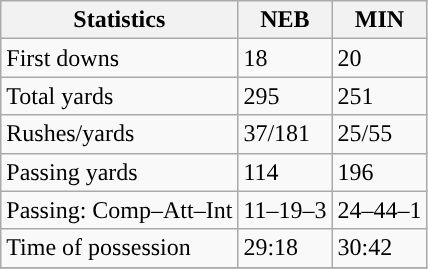<table class="wikitable" style="float: left;">
<tr>
<th>Statistics</th>
<th>NEB</th>
<th>MIN</th>
</tr>
<tr>
<td>First downs</td>
<td>18</td>
<td>20</td>
</tr>
<tr>
<td>Total yards</td>
<td>295</td>
<td>251</td>
</tr>
<tr>
<td>Rushes/yards</td>
<td>37/181</td>
<td>25/55</td>
</tr>
<tr>
<td>Passing yards</td>
<td>114</td>
<td>196</td>
</tr>
<tr>
<td>Passing: Comp–Att–Int</td>
<td>11–19–3</td>
<td>24–44–1</td>
</tr>
<tr>
<td>Time of possession</td>
<td>29:18</td>
<td>30:42</td>
</tr>
<tr>
</tr>
</table>
